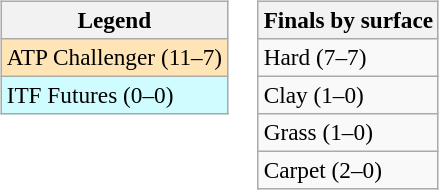<table>
<tr valign=top>
<td><br><table class=wikitable style=font-size:97%>
<tr>
<th>Legend</th>
</tr>
<tr bgcolor=moccasin>
<td>ATP Challenger (11–7)</td>
</tr>
<tr bgcolor=cffcff>
<td>ITF Futures (0–0)</td>
</tr>
</table>
</td>
<td><br><table class=wikitable style=font-size:97%>
<tr>
<th>Finals by surface</th>
</tr>
<tr>
<td>Hard (7–7)</td>
</tr>
<tr>
<td>Clay (1–0)</td>
</tr>
<tr>
<td>Grass (1–0)</td>
</tr>
<tr>
<td>Carpet (2–0)</td>
</tr>
</table>
</td>
</tr>
</table>
